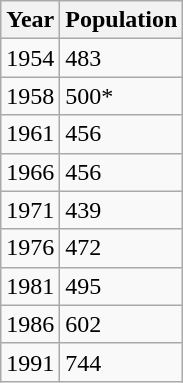<table class="wikitable">
<tr>
<th>Year</th>
<th>Population</th>
</tr>
<tr>
<td>1954</td>
<td>483</td>
</tr>
<tr>
<td>1958</td>
<td>500*</td>
</tr>
<tr>
<td>1961</td>
<td>456</td>
</tr>
<tr>
<td>1966</td>
<td>456</td>
</tr>
<tr>
<td>1971</td>
<td>439</td>
</tr>
<tr>
<td>1976</td>
<td>472</td>
</tr>
<tr>
<td>1981</td>
<td>495</td>
</tr>
<tr>
<td>1986</td>
<td>602</td>
</tr>
<tr>
<td>1991</td>
<td>744</td>
</tr>
</table>
